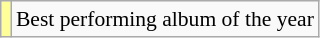<table class="wikitable plainrowheaders" style="font-size:90%;">
<tr>
<td bgcolor=#FFFF99 align=center></td>
<td>Best performing album of the year</td>
</tr>
</table>
